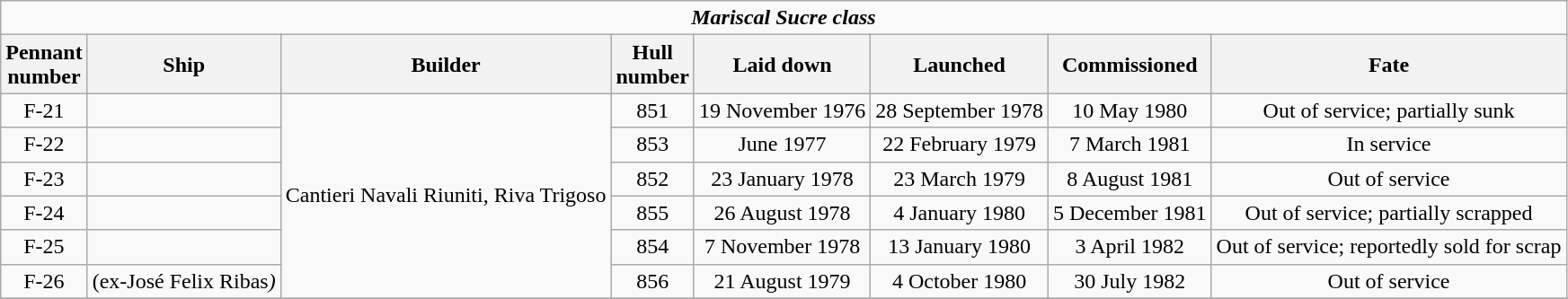<table class="wikitable" border="1">
<tr>
<td colspan=8 align=center><strong><em>Mariscal Sucre<em> class<strong></td>
</tr>
<tr>
<th>Pennant<br>number</th>
<th>Ship</th>
<th>Builder</th>
<th>Hull<br>number</th>
<th>Laid down</th>
<th>Launched</th>
<th>Commissioned</th>
<th>Fate</th>
</tr>
<tr style="text-align:center;">
<td>F-21</td>
<td></td>
<td rowspan=6>Cantieri Navali Riuniti, Riva Trigoso</td>
<td>851</td>
<td>19 November 1976</td>
<td>28 September 1978</td>
<td>10 May 1980</td>
<td>Out of service; partially sunk</td>
</tr>
<tr style="text-align:center;">
<td>F-22</td>
<td></td>
<td>853</td>
<td>June 1977</td>
<td>22 February 1979</td>
<td>7 March 1981</td>
<td>In service</td>
</tr>
<tr style="text-align:center;">
<td>F-23</td>
<td></td>
<td>852</td>
<td>23 January 1978</td>
<td>23 March 1979</td>
<td>8 August 1981</td>
<td>Out of service</td>
</tr>
<tr style="text-align:center;">
<td>F-24</td>
<td></td>
<td>855</td>
<td>26 August 1978</td>
<td>4 January 1980</td>
<td>5 December 1981</td>
<td>Out of service; partially scrapped</td>
</tr>
<tr style="text-align:center;">
<td>F-25</td>
<td></td>
<td>854</td>
<td>7 November 1978</td>
<td>13 January 1980</td>
<td>3 April 1982</td>
<td>Out of service; reportedly sold for scrap</td>
</tr>
<tr style="text-align:center;">
<td>F-26</td>
<td> (ex-</em>José Felix Ribas<em>)</td>
<td>856</td>
<td>21 August 1979</td>
<td>4 October 1980</td>
<td>30 July 1982</td>
<td>Out of service</td>
</tr>
<tr style="text-align:center;">
</tr>
</table>
